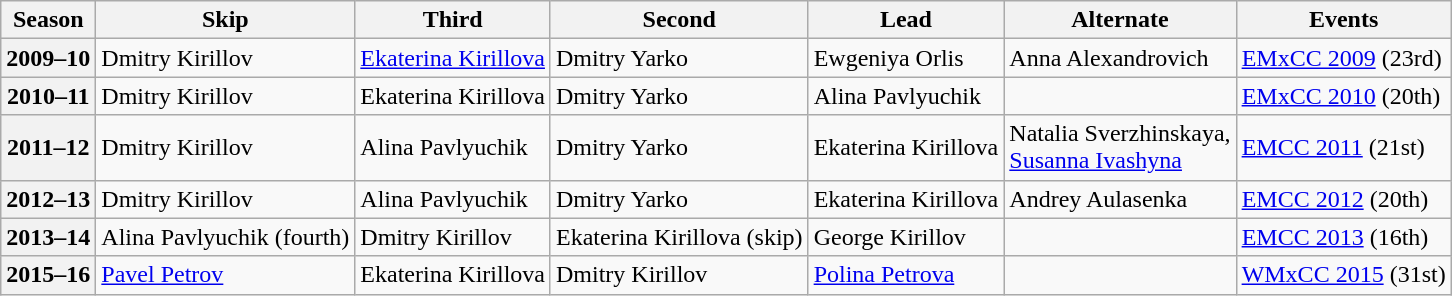<table class="wikitable">
<tr>
<th scope="col">Season</th>
<th scope="col">Skip</th>
<th scope="col">Third</th>
<th scope="col">Second</th>
<th scope="col">Lead</th>
<th scope="col">Alternate</th>
<th scope="col">Events</th>
</tr>
<tr>
<th scope="row">2009–10</th>
<td>Dmitry Kirillov</td>
<td><a href='#'>Ekaterina Kirillova</a></td>
<td>Dmitry Yarko</td>
<td>Ewgeniya Orlis</td>
<td>Anna Alexandrovich</td>
<td><a href='#'>EMxCC 2009</a> (23rd)</td>
</tr>
<tr>
<th scope="row">2010–11</th>
<td>Dmitry Kirillov</td>
<td>Ekaterina Kirillova</td>
<td>Dmitry Yarko</td>
<td>Alina Pavlyuchik</td>
<td></td>
<td><a href='#'>EMxCC 2010</a> (20th)</td>
</tr>
<tr>
<th scope="row">2011–12</th>
<td>Dmitry Kirillov</td>
<td>Alina Pavlyuchik</td>
<td>Dmitry Yarko</td>
<td>Ekaterina Kirillova</td>
<td>Natalia Sverzhinskaya,<br><a href='#'>Susanna Ivashyna</a></td>
<td><a href='#'>EMCC 2011</a> (21st)</td>
</tr>
<tr>
<th scope="row">2012–13</th>
<td>Dmitry Kirillov</td>
<td>Alina Pavlyuchik</td>
<td>Dmitry Yarko</td>
<td>Ekaterina Kirillova</td>
<td>Andrey Aulasenka</td>
<td><a href='#'>EMCC 2012</a> (20th)</td>
</tr>
<tr>
<th scope="row">2013–14</th>
<td>Alina Pavlyuchik (fourth)</td>
<td>Dmitry Kirillov</td>
<td>Ekaterina Kirillova (skip)</td>
<td>George Kirillov</td>
<td></td>
<td><a href='#'>EMCC 2013</a> (16th)</td>
</tr>
<tr>
<th scope="row">2015–16</th>
<td><a href='#'>Pavel Petrov</a></td>
<td>Ekaterina Kirillova</td>
<td>Dmitry Kirillov</td>
<td><a href='#'>Polina Petrova</a></td>
<td></td>
<td><a href='#'>WMxCC 2015</a> (31st)</td>
</tr>
</table>
